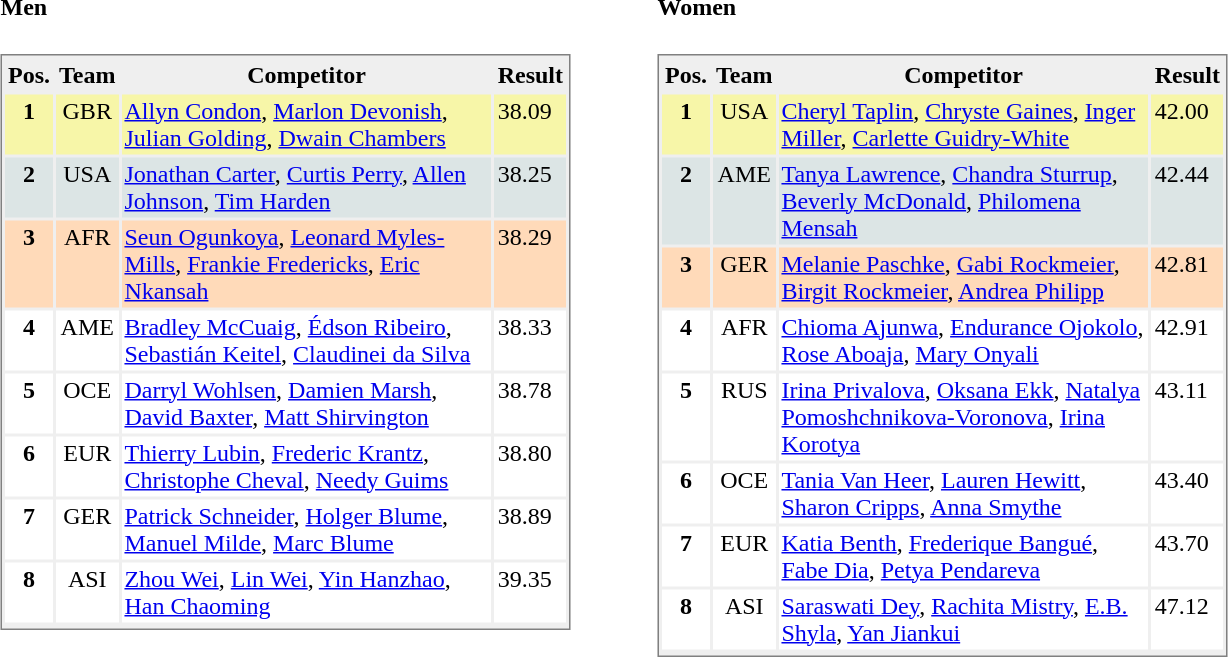<table>
<tr>
<td valign="top"><br><h4>Men</h4><table style="border-style:solid;border-width:1px;border-color:#808080;background-color:#EFEFEF" cellspacing="2" cellpadding="2" width="380px">
<tr bgcolor="#EFEFEF">
<th>Pos.</th>
<th>Team</th>
<th>Competitor</th>
<th>Result</th>
</tr>
<tr align="center" valign="top" bgcolor="#F7F6A8">
<th>1</th>
<td>GBR</td>
<td align="left"><a href='#'>Allyn Condon</a>, <a href='#'>Marlon Devonish</a>, <a href='#'>Julian Golding</a>, <a href='#'>Dwain Chambers</a></td>
<td align="left">38.09</td>
</tr>
<tr align="center" valign="top" bgcolor="#DCE5E5">
<th>2</th>
<td>USA</td>
<td align="left"><a href='#'>Jonathan Carter</a>, <a href='#'>Curtis Perry</a>, <a href='#'>Allen Johnson</a>, <a href='#'>Tim Harden</a></td>
<td align="left">38.25</td>
</tr>
<tr align="center" valign="top" bgcolor="#FFDAB9">
<th>3</th>
<td>AFR</td>
<td align="left"><a href='#'>Seun Ogunkoya</a>, <a href='#'>Leonard Myles-Mills</a>, <a href='#'>Frankie Fredericks</a>, <a href='#'>Eric Nkansah</a></td>
<td align="left">38.29</td>
</tr>
<tr align="center" valign="top" bgcolor="#FFFFFF">
<th>4</th>
<td>AME</td>
<td align="left"><a href='#'>Bradley McCuaig</a>, <a href='#'>Édson Ribeiro</a>, <a href='#'>Sebastián Keitel</a>, <a href='#'>Claudinei da Silva</a></td>
<td align="left">38.33</td>
</tr>
<tr align="center" valign="top" bgcolor="#FFFFFF">
<th>5</th>
<td>OCE</td>
<td align="left"><a href='#'>Darryl Wohlsen</a>, <a href='#'>Damien Marsh</a>, <a href='#'>David Baxter</a>, <a href='#'>Matt Shirvington</a></td>
<td align="left">38.78</td>
</tr>
<tr align="center" valign="top" bgcolor="#FFFFFF">
<th>6</th>
<td>EUR</td>
<td align="left"><a href='#'>Thierry Lubin</a>, <a href='#'>Frederic Krantz</a>, <a href='#'>Christophe Cheval</a>, <a href='#'>Needy Guims</a></td>
<td align="left">38.80</td>
</tr>
<tr align="center" valign="top" bgcolor="#FFFFFF">
<th>7</th>
<td>GER</td>
<td align="left"><a href='#'>Patrick Schneider</a>, <a href='#'>Holger Blume</a>, <a href='#'>Manuel Milde</a>, <a href='#'>Marc Blume</a></td>
<td align="left">38.89</td>
</tr>
<tr align="center" valign="top" bgcolor="#FFFFFF">
<th>8</th>
<td>ASI</td>
<td align="left"><a href='#'>Zhou Wei</a>, <a href='#'>Lin Wei</a>, <a href='#'>Yin Hanzhao</a>, <a href='#'>Han Chaoming</a></td>
<td align="left">39.35</td>
</tr>
<tr align="center" valign="top" bgcolor="#FFFFFF">
</tr>
</table>
</td>
<td width="50"> </td>
<td valign="top"><br><h4>Women</h4><table style="border-style:solid;border-width:1px;border-color:#808080;background-color:#EFEFEF" cellspacing="2" cellpadding="2" width="380px">
<tr bgcolor="#EFEFEF">
<th>Pos.</th>
<th>Team</th>
<th>Competitor</th>
<th>Result</th>
</tr>
<tr align="center" valign="top" bgcolor="#F7F6A8">
<th>1</th>
<td>USA</td>
<td align="left"><a href='#'>Cheryl Taplin</a>, <a href='#'>Chryste Gaines</a>, <a href='#'>Inger Miller</a>, <a href='#'>Carlette Guidry-White</a></td>
<td align="left">42.00</td>
</tr>
<tr align="center" valign="top" bgcolor="#DCE5E5">
<th>2</th>
<td>AME</td>
<td align="left"><a href='#'>Tanya Lawrence</a>, <a href='#'>Chandra Sturrup</a>, <a href='#'>Beverly McDonald</a>, <a href='#'>Philomena Mensah</a></td>
<td align="left">42.44</td>
</tr>
<tr align="center" valign="top" bgcolor="#FFDAB9">
<th>3</th>
<td>GER</td>
<td align="left"><a href='#'>Melanie Paschke</a>, <a href='#'>Gabi Rockmeier</a>, <a href='#'>Birgit Rockmeier</a>, <a href='#'>Andrea Philipp</a></td>
<td align="left">42.81</td>
</tr>
<tr align="center" valign="top" bgcolor="#FFFFFF">
<th>4</th>
<td>AFR</td>
<td align="left"><a href='#'>Chioma Ajunwa</a>, <a href='#'>Endurance Ojokolo</a>, <a href='#'>Rose Aboaja</a>, <a href='#'>Mary Onyali</a></td>
<td align="left">42.91</td>
</tr>
<tr align="center" valign="top" bgcolor="#FFFFFF">
<th>5</th>
<td>RUS</td>
<td align="left"><a href='#'>Irina Privalova</a>, <a href='#'>Oksana Ekk</a>, <a href='#'>Natalya Pomoshchnikova-Voronova</a>, <a href='#'>Irina Korotya</a></td>
<td align="left">43.11</td>
</tr>
<tr align="center" valign="top" bgcolor="#FFFFFF">
<th>6</th>
<td>OCE</td>
<td align="left"><a href='#'>Tania Van Heer</a>, <a href='#'>Lauren Hewitt</a>, <a href='#'>Sharon Cripps</a>, <a href='#'>Anna Smythe</a></td>
<td align="left">43.40</td>
</tr>
<tr align="center" valign="top" bgcolor="#FFFFFF">
<th>7</th>
<td>EUR</td>
<td align="left"><a href='#'>Katia Benth</a>, <a href='#'>Frederique Bangué</a>, <a href='#'>Fabe Dia</a>, <a href='#'>Petya Pendareva</a></td>
<td align="left">43.70</td>
</tr>
<tr align="center" valign="top" bgcolor="#FFFFFF">
<th>8</th>
<td>ASI</td>
<td align="left"><a href='#'>Saraswati Dey</a>, <a href='#'>Rachita Mistry</a>, <a href='#'>E.B. Shyla</a>, <a href='#'>Yan Jiankui</a></td>
<td align="left">47.12</td>
</tr>
<tr align="center" valign="top" bgcolor="#FFFFFF">
</tr>
</table>
</td>
</tr>
</table>
